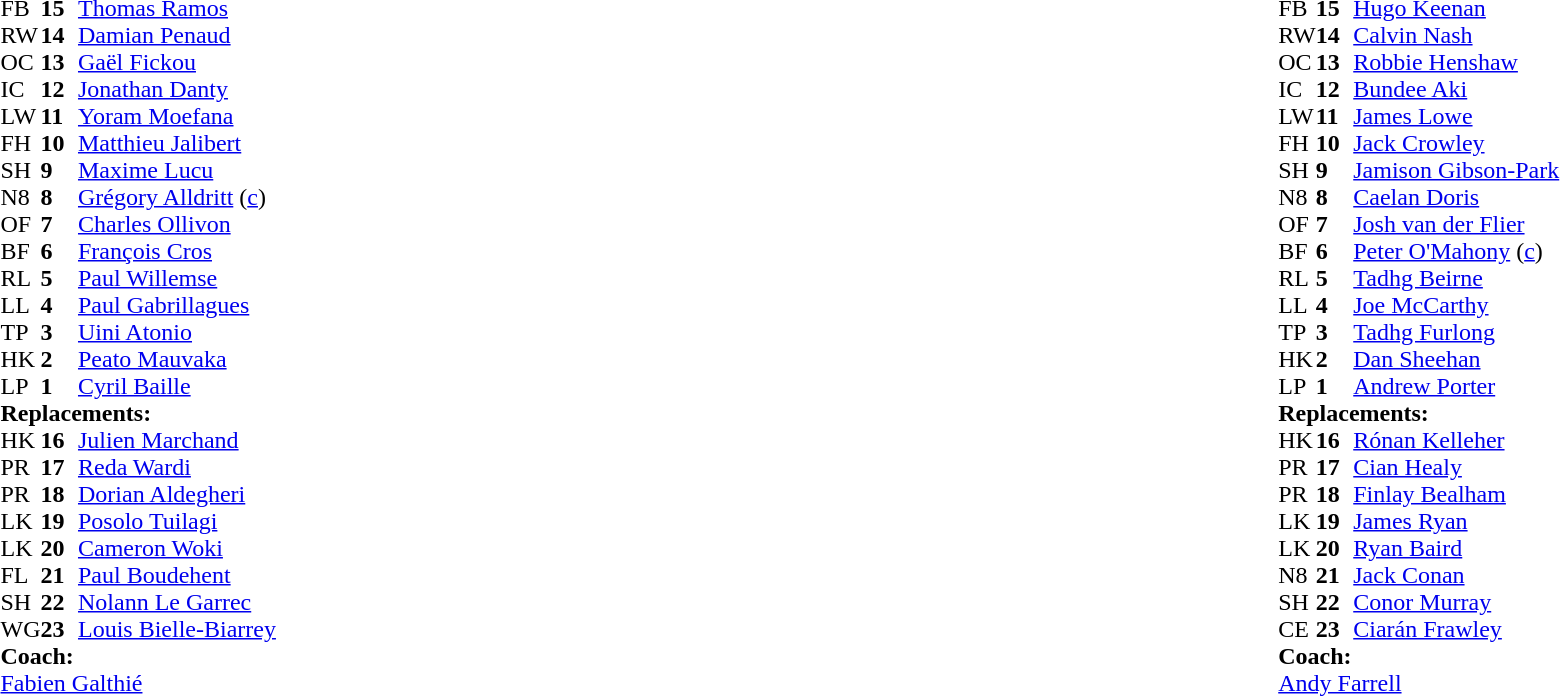<table style="width:100%">
<tr>
<td style="vertical-align:top; width:50%"><br><table cellspacing="0" cellpadding="0">
<tr>
<th width="25"></th>
<th width="25"></th>
</tr>
<tr>
<td>FB</td>
<td><strong>15</strong></td>
<td><a href='#'>Thomas Ramos</a></td>
</tr>
<tr>
<td>RW</td>
<td><strong>14</strong></td>
<td><a href='#'>Damian Penaud</a></td>
</tr>
<tr>
<td>OC</td>
<td><strong>13</strong></td>
<td><a href='#'>Gaël Fickou</a></td>
</tr>
<tr>
<td>IC</td>
<td><strong>12</strong></td>
<td><a href='#'>Jonathan Danty</a></td>
<td></td>
<td></td>
<td></td>
</tr>
<tr>
<td>LW</td>
<td><strong>11</strong></td>
<td><a href='#'>Yoram Moefana</a></td>
</tr>
<tr>
<td>FH</td>
<td><strong>10</strong></td>
<td><a href='#'>Matthieu Jalibert</a></td>
</tr>
<tr>
<td>SH</td>
<td><strong>9</strong></td>
<td><a href='#'>Maxime Lucu</a></td>
<td></td>
<td></td>
<td></td>
</tr>
<tr>
<td>N8</td>
<td><strong>8</strong></td>
<td><a href='#'>Grégory Alldritt</a> (<a href='#'>c</a>)</td>
</tr>
<tr>
<td>OF</td>
<td><strong>7</strong></td>
<td><a href='#'>Charles Ollivon</a></td>
<td></td>
<td></td>
<td></td>
</tr>
<tr>
<td>BF</td>
<td><strong>6</strong></td>
<td><a href='#'>François Cros</a></td>
<td></td>
<td></td>
<td></td>
</tr>
<tr>
<td>RL</td>
<td><strong>5</strong></td>
<td><a href='#'>Paul Willemse</a></td>
<td></td>
</tr>
<tr>
<td>LL</td>
<td><strong>4</strong></td>
<td><a href='#'>Paul Gabrillagues</a></td>
<td></td>
<td></td>
<td></td>
</tr>
<tr>
<td>TP</td>
<td><strong>3</strong></td>
<td><a href='#'>Uini Atonio</a></td>
<td></td>
<td></td>
<td></td>
</tr>
<tr>
<td>HK</td>
<td><strong>2</strong></td>
<td><a href='#'>Peato Mauvaka</a></td>
<td></td>
<td></td>
<td></td>
</tr>
<tr>
<td>LP</td>
<td><strong>1</strong></td>
<td><a href='#'>Cyril Baille</a></td>
<td></td>
<td></td>
<td></td>
<td></td>
</tr>
<tr>
<td colspan="3"><strong>Replacements:</strong></td>
</tr>
<tr>
<td>HK</td>
<td><strong>16</strong></td>
<td><a href='#'>Julien Marchand</a></td>
<td></td>
<td></td>
<td></td>
</tr>
<tr>
<td>PR</td>
<td><strong>17</strong></td>
<td><a href='#'>Reda Wardi</a></td>
<td></td>
<td></td>
<td></td>
<td></td>
</tr>
<tr>
<td>PR</td>
<td><strong>18</strong></td>
<td><a href='#'>Dorian Aldegheri</a></td>
<td></td>
<td></td>
<td></td>
</tr>
<tr>
<td>LK</td>
<td><strong>19</strong></td>
<td><a href='#'>Posolo Tuilagi</a></td>
<td></td>
<td></td>
<td></td>
</tr>
<tr>
<td>LK</td>
<td><strong>20</strong></td>
<td><a href='#'>Cameron Woki</a></td>
<td></td>
<td></td>
<td></td>
</tr>
<tr>
<td>FL</td>
<td><strong>21</strong></td>
<td><a href='#'>Paul Boudehent</a></td>
<td></td>
<td></td>
<td></td>
</tr>
<tr>
<td>SH</td>
<td><strong>22</strong></td>
<td><a href='#'>Nolann Le Garrec</a></td>
<td></td>
<td></td>
<td></td>
</tr>
<tr>
<td>WG</td>
<td><strong>23</strong></td>
<td><a href='#'>Louis Bielle-Biarrey</a></td>
<td></td>
<td></td>
<td></td>
</tr>
<tr>
<td colspan="3"><strong>Coach:</strong></td>
</tr>
<tr>
<td colspan="3"><a href='#'>Fabien Galthié</a></td>
</tr>
</table>
</td>
<td style="vertical-align:top"></td>
<td style="vertical-align:top; width:50%"><br><table cellspacing="0" cellpadding="0" style="margin:auto">
<tr>
<th width="25"></th>
<th width="25"></th>
</tr>
<tr>
<td>FB</td>
<td><strong>15</strong></td>
<td><a href='#'>Hugo Keenan</a></td>
</tr>
<tr>
<td>RW</td>
<td><strong>14</strong></td>
<td><a href='#'>Calvin Nash</a></td>
<td></td>
<td></td>
</tr>
<tr>
<td>OC</td>
<td><strong>13</strong></td>
<td><a href='#'>Robbie Henshaw</a></td>
</tr>
<tr>
<td>IC</td>
<td><strong>12</strong></td>
<td><a href='#'>Bundee Aki</a></td>
</tr>
<tr>
<td>LW</td>
<td><strong>11</strong></td>
<td><a href='#'>James Lowe</a></td>
</tr>
<tr>
<td>FH</td>
<td><strong>10</strong></td>
<td><a href='#'>Jack Crowley</a></td>
</tr>
<tr>
<td>SH</td>
<td><strong>9</strong></td>
<td><a href='#'>Jamison Gibson-Park</a></td>
<td></td>
<td></td>
</tr>
<tr>
<td>N8</td>
<td><strong>8</strong></td>
<td><a href='#'>Caelan Doris</a></td>
</tr>
<tr>
<td>OF</td>
<td><strong>7</strong></td>
<td><a href='#'>Josh van der Flier</a></td>
<td></td>
<td></td>
</tr>
<tr>
<td>BF</td>
<td><strong>6</strong></td>
<td><a href='#'>Peter O'Mahony</a> (<a href='#'>c</a>)</td>
<td></td>
<td></td>
</tr>
<tr>
<td>RL</td>
<td><strong>5</strong></td>
<td><a href='#'>Tadhg Beirne</a></td>
</tr>
<tr>
<td>LL</td>
<td><strong>4</strong></td>
<td><a href='#'>Joe McCarthy</a></td>
<td></td>
<td></td>
</tr>
<tr>
<td>TP</td>
<td><strong>3</strong></td>
<td><a href='#'>Tadhg Furlong</a></td>
<td></td>
<td></td>
</tr>
<tr>
<td>HK</td>
<td><strong>2</strong></td>
<td><a href='#'>Dan Sheehan</a></td>
<td></td>
<td></td>
</tr>
<tr>
<td>LP</td>
<td><strong>1</strong></td>
<td><a href='#'>Andrew Porter</a></td>
<td></td>
<td colspan=2></td>
<td></td>
</tr>
<tr>
<td colspan="3"><strong>Replacements:</strong></td>
</tr>
<tr>
<td>HK</td>
<td><strong>16</strong></td>
<td><a href='#'>Rónan Kelleher</a></td>
<td></td>
<td></td>
</tr>
<tr>
<td>PR</td>
<td><strong>17</strong></td>
<td><a href='#'>Cian Healy</a></td>
<td></td>
<td></td>
<td></td>
<td></td>
</tr>
<tr>
<td>PR</td>
<td><strong>18</strong></td>
<td><a href='#'>Finlay Bealham</a></td>
<td></td>
<td></td>
</tr>
<tr>
<td>LK</td>
<td><strong>19</strong></td>
<td><a href='#'>James Ryan</a></td>
<td></td>
<td></td>
</tr>
<tr>
<td>LK</td>
<td><strong>20</strong></td>
<td><a href='#'>Ryan Baird</a></td>
<td></td>
<td></td>
</tr>
<tr>
<td>N8</td>
<td><strong>21</strong></td>
<td><a href='#'>Jack Conan</a></td>
<td></td>
<td></td>
</tr>
<tr>
<td>SH</td>
<td><strong>22</strong></td>
<td><a href='#'>Conor Murray</a></td>
<td></td>
<td></td>
</tr>
<tr>
<td>CE</td>
<td><strong>23</strong></td>
<td><a href='#'>Ciarán Frawley</a></td>
<td></td>
<td></td>
</tr>
<tr>
<td colspan="3"><strong>Coach:</strong></td>
</tr>
<tr>
<td colspan="3"><a href='#'>Andy Farrell</a></td>
</tr>
</table>
</td>
</tr>
</table>
